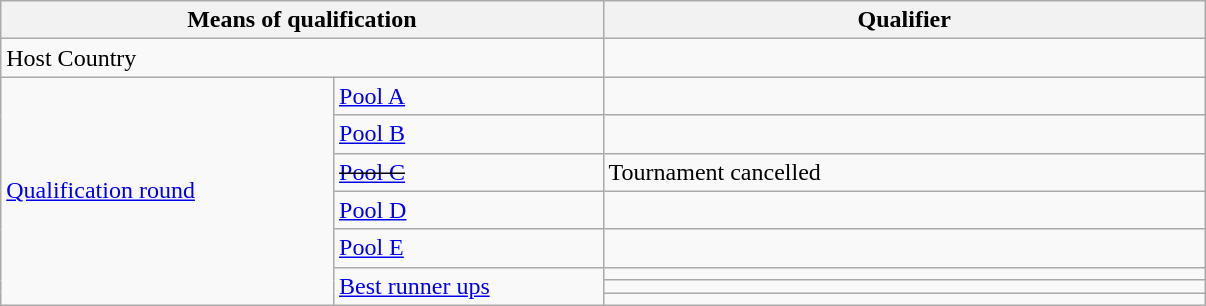<table class="wikitable">
<tr>
<th colspan=2 width=30%>Means of qualification</th>
<th width=30%>Qualifier</th>
</tr>
<tr>
<td colspan=2>Host Country</td>
<td></td>
</tr>
<tr>
<td rowspan=8><a href='#'>Qualification round</a></td>
<td><a href='#'>Pool A</a></td>
<td></td>
</tr>
<tr>
<td><a href='#'>Pool B</a></td>
<td></td>
</tr>
<tr>
<td><s><a href='#'>Pool C</a></s></td>
<td>Tournament cancelled</td>
</tr>
<tr>
<td><a href='#'>Pool D</a></td>
<td></td>
</tr>
<tr>
<td><a href='#'>Pool E</a></td>
<td></td>
</tr>
<tr>
<td rowspan=3><a href='#'>Best runner ups</a></td>
<td></td>
</tr>
<tr>
<td></td>
</tr>
<tr>
<td></td>
</tr>
</table>
